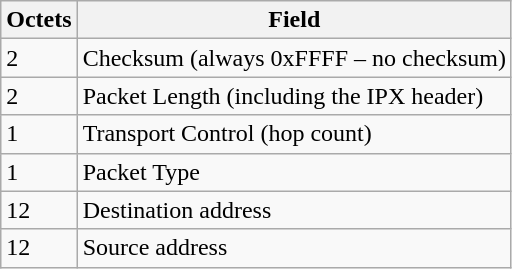<table class=wikitable style="text-align:left;">
<tr>
<th>Octets</th>
<th>Field</th>
</tr>
<tr>
<td>2</td>
<td>Checksum (always 0xFFFF – no checksum)</td>
</tr>
<tr>
<td>2</td>
<td>Packet Length (including the IPX header)</td>
</tr>
<tr>
<td>1</td>
<td>Transport Control (hop count)</td>
</tr>
<tr>
<td>1</td>
<td>Packet Type</td>
</tr>
<tr>
<td>12</td>
<td>Destination address</td>
</tr>
<tr>
<td>12</td>
<td>Source address</td>
</tr>
</table>
